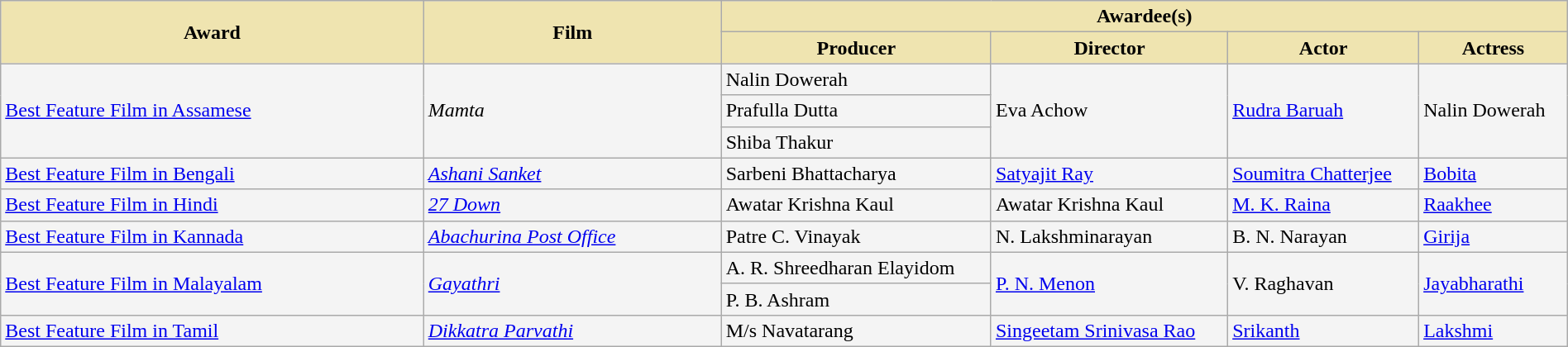<table class="wikitable sortable" style="width:100%">
<tr>
<th scope="col" rowspan="2" style="background-color:#EFE4B0;width:27%">Award</th>
<th scope="col" rowspan="2" style="background-color:#EFE4B0;width:19%">Film</th>
<th scope="col" colspan="4" style="background-color:#EFE4B0;width:54%">Awardee(s)</th>
</tr>
<tr>
<th scope="col" style="background-color:#EFE4B0;">Producer</th>
<th scope="col" style="background-color:#EFE4B0;">Director</th>
<th scope="col" style="background-color:#EFE4B0;">Actor</th>
<th scope="col" style="background-color:#EFE4B0;">Actress</th>
</tr>
<tr style="background-color:#F4F4F4">
<td rowspan="3"><a href='#'>Best Feature Film in Assamese</a></td>
<td rowspan="3"><em>Mamta</em></td>
<td>Nalin Dowerah</td>
<td rowspan="3">Eva Achow</td>
<td rowspan="3"><a href='#'>Rudra Baruah</a></td>
<td rowspan="3">Nalin Dowerah</td>
</tr>
<tr style="background-color:#F4F4F4">
<td>Prafulla Dutta</td>
</tr>
<tr style="background-color:#F4F4F4">
<td>Shiba Thakur</td>
</tr>
<tr style="background-color:#F4F4F4">
<td><a href='#'>Best Feature Film in Bengali</a></td>
<td><em><a href='#'>Ashani Sanket</a></em></td>
<td>Sarbeni Bhattacharya</td>
<td><a href='#'>Satyajit Ray</a></td>
<td><a href='#'>Soumitra Chatterjee</a></td>
<td><a href='#'>Bobita</a></td>
</tr>
<tr style="background-color:#F4F4F4">
<td><a href='#'>Best Feature Film in Hindi</a></td>
<td><em><a href='#'>27 Down</a></em></td>
<td>Awatar Krishna Kaul</td>
<td>Awatar Krishna Kaul</td>
<td><a href='#'>M. K. Raina</a></td>
<td><a href='#'>Raakhee</a></td>
</tr>
<tr style="background-color:#F4F4F4">
<td><a href='#'>Best Feature Film in Kannada</a></td>
<td><em><a href='#'>Abachurina Post Office</a></em></td>
<td>Patre C. Vinayak</td>
<td>N. Lakshminarayan</td>
<td>B. N. Narayan</td>
<td><a href='#'>Girija</a></td>
</tr>
<tr style="background-color:#F4F4F4">
<td rowspan="2"><a href='#'>Best Feature Film in Malayalam</a></td>
<td rowspan="2"><em><a href='#'>Gayathri</a></em></td>
<td>A. R. Shreedharan Elayidom</td>
<td rowspan="2"><a href='#'>P. N. Menon</a></td>
<td rowspan="2">V. Raghavan</td>
<td rowspan="2"><a href='#'>Jayabharathi</a></td>
</tr>
<tr style="background-color:#F4F4F4">
<td>P. B. Ashram</td>
</tr>
<tr style="background-color:#F4F4F4">
<td><a href='#'>Best Feature Film in Tamil</a></td>
<td><em><a href='#'>Dikkatra Parvathi</a></em></td>
<td>M/s Navatarang</td>
<td><a href='#'>Singeetam Srinivasa Rao</a></td>
<td><a href='#'>Srikanth</a></td>
<td><a href='#'>Lakshmi</a></td>
</tr>
</table>
